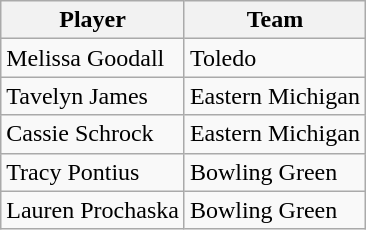<table class="wikitable">
<tr>
<th>Player</th>
<th>Team</th>
</tr>
<tr>
<td>Melissa Goodall</td>
<td>Toledo</td>
</tr>
<tr>
<td>Tavelyn James</td>
<td>Eastern Michigan</td>
</tr>
<tr>
<td>Cassie Schrock</td>
<td>Eastern Michigan</td>
</tr>
<tr>
<td>Tracy Pontius</td>
<td>Bowling Green</td>
</tr>
<tr>
<td>Lauren Prochaska</td>
<td>Bowling Green</td>
</tr>
</table>
